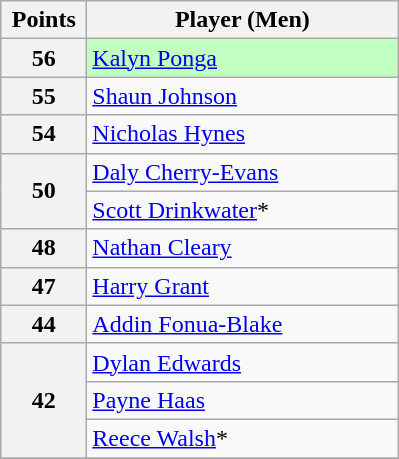<table class="wikitable" style="text-align:left;">
<tr>
<th width="50">Points</th>
<th width="200">Player (Men)</th>
</tr>
<tr>
<th>56</th>
<td style="background:#C0FFC0"> <a href='#'>Kalyn Ponga</a></td>
</tr>
<tr>
<th>55</th>
<td> <a href='#'>Shaun Johnson</a></td>
</tr>
<tr>
<th>54</th>
<td> <a href='#'>Nicholas Hynes</a></td>
</tr>
<tr>
<th rowspan=2>50</th>
<td> <a href='#'>Daly Cherry-Evans</a></td>
</tr>
<tr>
<td> <a href='#'>Scott Drinkwater</a>*</td>
</tr>
<tr>
<th>48</th>
<td> <a href='#'>Nathan Cleary</a></td>
</tr>
<tr>
<th>47</th>
<td> <a href='#'>Harry Grant</a></td>
</tr>
<tr>
<th>44</th>
<td> <a href='#'>Addin Fonua-Blake</a></td>
</tr>
<tr>
<th rowspan=3>42</th>
<td> <a href='#'>Dylan Edwards</a></td>
</tr>
<tr>
<td> <a href='#'>Payne Haas</a></td>
</tr>
<tr>
<td> <a href='#'>Reece Walsh</a>*</td>
</tr>
<tr>
</tr>
</table>
